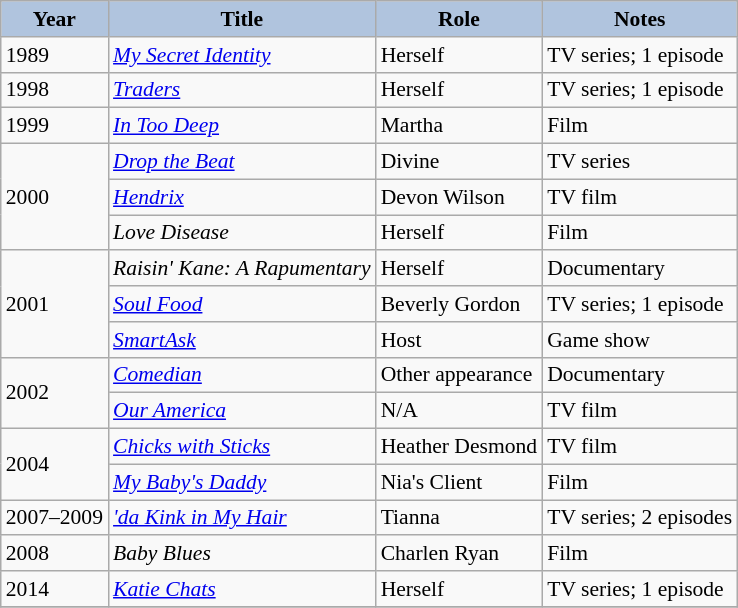<table class="wikitable" style="font-size:90%;">
<tr>
<th style="background:#B0C4DE;">Year</th>
<th style="background:#B0C4DE;">Title</th>
<th style="background:#B0C4DE;">Role</th>
<th style="background:#B0C4DE;">Notes</th>
</tr>
<tr>
<td>1989</td>
<td><em><a href='#'>My Secret Identity</a></em></td>
<td>Herself</td>
<td>TV series; 1 episode</td>
</tr>
<tr>
<td>1998</td>
<td><em><a href='#'>Traders</a></em></td>
<td>Herself</td>
<td>TV series; 1 episode</td>
</tr>
<tr>
<td>1999</td>
<td><em><a href='#'>In Too Deep</a></em></td>
<td>Martha</td>
<td>Film</td>
</tr>
<tr>
<td rowspan="3">2000</td>
<td><em><a href='#'>Drop the Beat</a></em></td>
<td>Divine</td>
<td>TV series</td>
</tr>
<tr>
<td><em><a href='#'>Hendrix</a></em></td>
<td>Devon Wilson</td>
<td>TV film</td>
</tr>
<tr>
<td><em>Love Disease</em></td>
<td>Herself</td>
<td>Film</td>
</tr>
<tr>
<td rowspan="3">2001</td>
<td><em>Raisin' Kane: A Rapumentary</em></td>
<td>Herself</td>
<td>Documentary</td>
</tr>
<tr>
<td><em><a href='#'>Soul Food</a></em></td>
<td>Beverly Gordon</td>
<td>TV series; 1 episode</td>
</tr>
<tr>
<td><em><a href='#'>SmartAsk</a></em></td>
<td>Host</td>
<td>Game show</td>
</tr>
<tr>
<td rowspan="2">2002</td>
<td><em><a href='#'>Comedian</a></em></td>
<td>Other appearance</td>
<td>Documentary</td>
</tr>
<tr>
<td><em><a href='#'>Our America</a></em></td>
<td>N/A</td>
<td>TV film</td>
</tr>
<tr>
<td rowspan="2">2004</td>
<td><em><a href='#'>Chicks with Sticks</a></em></td>
<td>Heather Desmond</td>
<td>TV film</td>
</tr>
<tr>
<td><em><a href='#'>My Baby's Daddy</a></em></td>
<td>Nia's Client</td>
<td>Film</td>
</tr>
<tr>
<td>2007–2009</td>
<td><em><a href='#'>'da Kink in My Hair</a></em></td>
<td>Tianna</td>
<td>TV series; 2 episodes</td>
</tr>
<tr>
<td>2008</td>
<td><em>Baby Blues</em></td>
<td>Charlen Ryan</td>
<td>Film</td>
</tr>
<tr>
<td>2014</td>
<td><em><a href='#'>Katie Chats</a></em></td>
<td>Herself</td>
<td>TV series; 1 episode</td>
</tr>
<tr>
</tr>
</table>
